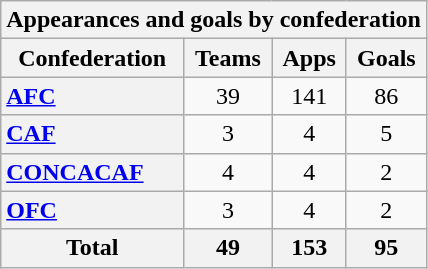<table class="wikitable sortable" style="text-align:center">
<tr>
<th colspan=4>Appearances and goals by confederation</th>
</tr>
<tr>
<th scope="col">Confederation</th>
<th scope="col">Teams</th>
<th scope="col">Apps</th>
<th scope="col">Goals</th>
</tr>
<tr>
<th style="text-align:left" scope=row><a href='#'>AFC</a></th>
<td>39</td>
<td>141</td>
<td>86</td>
</tr>
<tr>
<th style="text-align:left" scope=row><a href='#'>CAF</a></th>
<td>3</td>
<td>4</td>
<td>5</td>
</tr>
<tr>
<th style="text-align:left" scope=row><a href='#'>CONCACAF</a></th>
<td>4</td>
<td>4</td>
<td>2</td>
</tr>
<tr>
<th style="text-align:left" scope=row><a href='#'>OFC</a></th>
<td>3</td>
<td>4</td>
<td>2</td>
</tr>
<tr>
<th scope=row>Total</th>
<th>49</th>
<th>153</th>
<th>95</th>
</tr>
</table>
